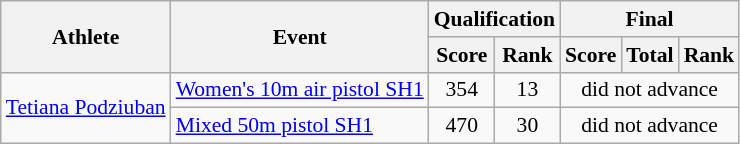<table class=wikitable style="font-size:90%">
<tr>
<th rowspan="2">Athlete</th>
<th rowspan="2">Event</th>
<th colspan="2">Qualification</th>
<th colspan="3">Final</th>
</tr>
<tr>
<th>Score</th>
<th>Rank</th>
<th>Score</th>
<th>Total</th>
<th>Rank</th>
</tr>
<tr>
<td rowspan="2"><a href='#'>Tetiana Podziuban</a></td>
<td><a href='#'>Women's 10m air pistol SH1</a></td>
<td align=center>354</td>
<td align=center>13</td>
<td align=center colspan="3">did not advance</td>
</tr>
<tr>
<td><a href='#'>Mixed 50m pistol SH1</a></td>
<td align=center>470</td>
<td align=center>30</td>
<td align=center colspan="3">did not advance</td>
</tr>
</table>
